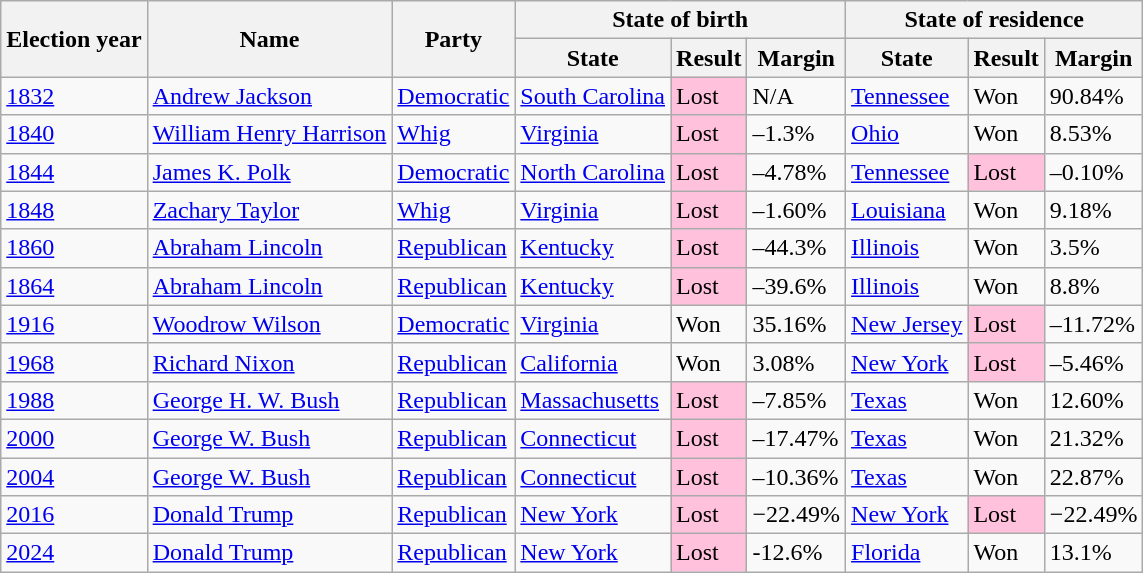<table class="wikitable">
<tr>
<th rowspan="2">Election year</th>
<th rowspan="2">Name</th>
<th rowspan="2">Party</th>
<th colspan="3">State of birth</th>
<th colspan="3">State of residence</th>
</tr>
<tr>
<th>State</th>
<th>Result</th>
<th>Margin</th>
<th>State</th>
<th>Result</th>
<th>Margin</th>
</tr>
<tr>
<td><a href='#'>1832</a></td>
<td><a href='#'>Andrew Jackson</a></td>
<td><a href='#'>Democratic</a></td>
<td><a href='#'>South Carolina</a></td>
<td style="background-color:#FFC1DC;">Lost</td>
<td>N/A</td>
<td><a href='#'>Tennessee</a></td>
<td>Won</td>
<td>90.84%</td>
</tr>
<tr>
<td><a href='#'>1840</a></td>
<td><a href='#'>William Henry Harrison</a></td>
<td><a href='#'>Whig</a></td>
<td><a href='#'>Virginia</a></td>
<td style="background-color:#FFC1DC;">Lost</td>
<td>–1.3%</td>
<td><a href='#'>Ohio</a></td>
<td>Won</td>
<td>8.53%</td>
</tr>
<tr>
<td><a href='#'>1844</a></td>
<td><a href='#'>James K. Polk</a></td>
<td><a href='#'>Democratic</a></td>
<td><a href='#'>North Carolina</a></td>
<td style="background-color:#FFC1DC;">Lost</td>
<td>–4.78%</td>
<td><a href='#'>Tennessee</a></td>
<td style="background-color:#FFC1DC;">Lost</td>
<td>–0.10%</td>
</tr>
<tr>
<td><a href='#'>1848</a></td>
<td><a href='#'>Zachary Taylor</a></td>
<td><a href='#'>Whig</a></td>
<td><a href='#'>Virginia</a></td>
<td style="background-color:#FFC1DC;">Lost</td>
<td>–1.60%</td>
<td><a href='#'>Louisiana</a></td>
<td>Won</td>
<td>9.18%</td>
</tr>
<tr>
<td><a href='#'>1860</a></td>
<td><a href='#'>Abraham Lincoln</a></td>
<td><a href='#'>Republican</a></td>
<td><a href='#'>Kentucky</a></td>
<td style="background-color:#FFC1DC;">Lost</td>
<td>–44.3%</td>
<td><a href='#'>Illinois</a></td>
<td>Won</td>
<td>3.5%</td>
</tr>
<tr>
<td><a href='#'>1864</a></td>
<td><a href='#'>Abraham Lincoln</a></td>
<td><a href='#'>Republican</a></td>
<td><a href='#'>Kentucky</a></td>
<td style="background-color:#FFC1DC;">Lost</td>
<td>–39.6%</td>
<td><a href='#'>Illinois</a></td>
<td>Won</td>
<td>8.8%</td>
</tr>
<tr>
<td><a href='#'>1916</a></td>
<td><a href='#'>Woodrow Wilson</a></td>
<td><a href='#'>Democratic</a></td>
<td><a href='#'>Virginia</a></td>
<td>Won</td>
<td>35.16%</td>
<td><a href='#'>New Jersey</a></td>
<td style="background-color:#FFC1DC;">Lost</td>
<td>–11.72%</td>
</tr>
<tr>
<td><a href='#'>1968</a></td>
<td><a href='#'>Richard Nixon</a></td>
<td><a href='#'>Republican</a></td>
<td><a href='#'>California</a></td>
<td>Won</td>
<td>3.08%</td>
<td><a href='#'>New York</a></td>
<td style="background-color:#FFC1DC;">Lost</td>
<td>–5.46%</td>
</tr>
<tr>
<td><a href='#'>1988</a></td>
<td><a href='#'>George H. W. Bush</a></td>
<td><a href='#'>Republican</a></td>
<td><a href='#'>Massachusetts</a></td>
<td style="background-color:#FFC1DC;">Lost</td>
<td>–7.85%</td>
<td><a href='#'>Texas</a></td>
<td>Won</td>
<td>12.60%</td>
</tr>
<tr>
<td><a href='#'>2000</a></td>
<td><a href='#'>George W. Bush</a></td>
<td><a href='#'>Republican</a></td>
<td><a href='#'>Connecticut</a></td>
<td style="background-color:#FFC1DC;">Lost</td>
<td>–17.47%</td>
<td><a href='#'>Texas</a></td>
<td>Won</td>
<td>21.32%</td>
</tr>
<tr>
<td><a href='#'>2004</a></td>
<td><a href='#'>George W. Bush</a></td>
<td><a href='#'>Republican</a></td>
<td><a href='#'>Connecticut</a></td>
<td style="background-color:#FFC1DC;">Lost</td>
<td>–10.36%</td>
<td><a href='#'>Texas</a></td>
<td>Won</td>
<td>22.87%</td>
</tr>
<tr>
<td><a href='#'>2016</a></td>
<td><a href='#'>Donald Trump</a></td>
<td><a href='#'>Republican</a></td>
<td><a href='#'>New York</a></td>
<td style="background-color:#FFC1DC;">Lost</td>
<td>−22.49%</td>
<td><a href='#'>New York</a></td>
<td style="background-color:#FFC1DC;">Lost</td>
<td>−22.49%</td>
</tr>
<tr>
<td><a href='#'>2024</a></td>
<td><a href='#'>Donald Trump</a></td>
<td><a href='#'>Republican</a></td>
<td><a href='#'>New York</a></td>
<td style="background-color:#FFC1DC;">Lost</td>
<td>-12.6%</td>
<td><a href='#'>Florida</a></td>
<td>Won</td>
<td>13.1%</td>
</tr>
</table>
